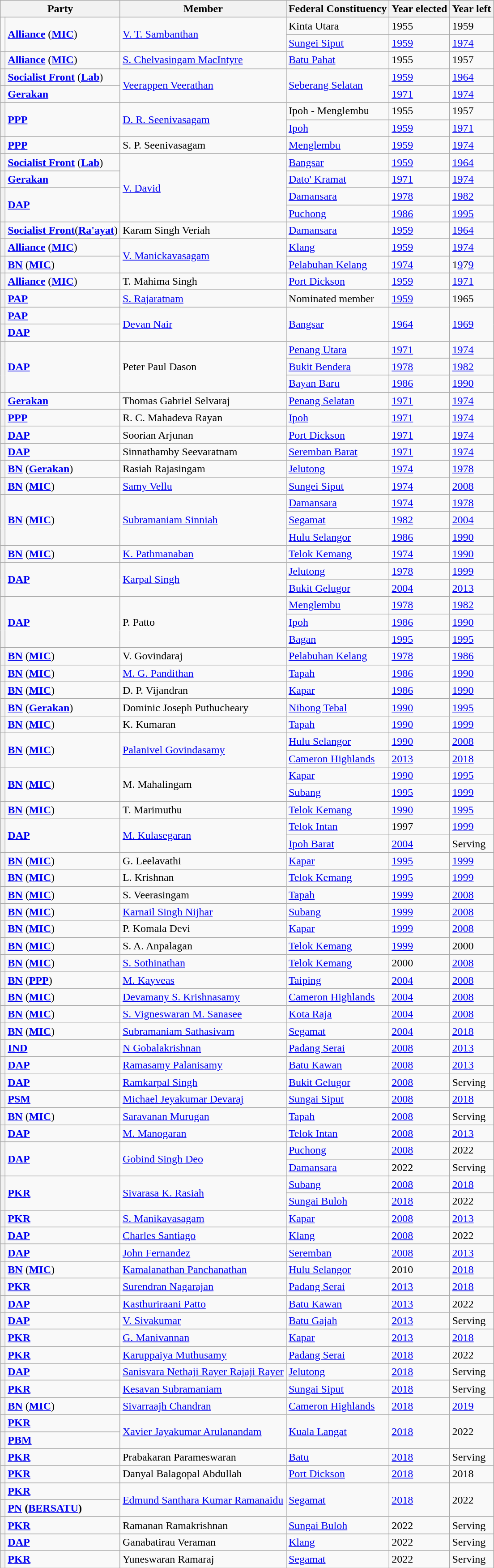<table class="wikitable sortable">
<tr>
<th colspan="2">Party</th>
<th>Member</th>
<th>Federal Constituency</th>
<th>Year elected</th>
<th>Year left</th>
</tr>
<tr>
<td rowspan="2" style=background-color:></td>
<td rowspan="2"><strong><a href='#'>Alliance</a></strong> (<strong><a href='#'>MIC</a></strong>)</td>
<td rowspan="2"><a href='#'>V. T. Sambanthan</a></td>
<td>Kinta Utara</td>
<td>1955</td>
<td>1959</td>
</tr>
<tr>
<td><a href='#'>Sungei Siput</a></td>
<td><a href='#'>1959</a></td>
<td><a href='#'>1974</a></td>
</tr>
<tr>
<th style=background-color:></th>
<td><strong><a href='#'>Alliance</a></strong> (<strong><a href='#'>MIC</a></strong>)</td>
<td><a href='#'>S. Chelvasingam MacIntyre</a></td>
<td><a href='#'>Batu Pahat</a></td>
<td>1955</td>
<td>1957</td>
</tr>
<tr>
<th style=background-color:></th>
<td><strong><a href='#'>Socialist Front</a></strong> (<strong><a href='#'>Lab</a></strong>)</td>
<td rowspan="2"><a href='#'>Veerappen Veerathan</a></td>
<td rowspan="2"><a href='#'>Seberang Selatan</a></td>
<td><a href='#'>1959</a></td>
<td><a href='#'>1964</a></td>
</tr>
<tr>
<th style=background-color:></th>
<td><strong><a href='#'>Gerakan</a></strong></td>
<td><a href='#'>1971</a></td>
<td><a href='#'>1974</a></td>
</tr>
<tr>
<th rowspan=2 style=background-color:></th>
<td rowspan="2"><strong><a href='#'>PPP</a></strong></td>
<td rowspan="2"><a href='#'>D. R. Seenivasagam</a></td>
<td>Ipoh - Menglembu</td>
<td>1955</td>
<td>1957</td>
</tr>
<tr>
<td><a href='#'>Ipoh</a></td>
<td><a href='#'>1959</a></td>
<td><a href='#'>1971</a></td>
</tr>
<tr>
<th style=background-color:></th>
<td><strong><a href='#'>PPP</a></strong></td>
<td>S. P. Seenivasagam</td>
<td><a href='#'>Menglembu</a></td>
<td><a href='#'>1959</a></td>
<td><a href='#'>1974</a></td>
</tr>
<tr>
<th style=background-color:></th>
<td><strong><a href='#'>Socialist Front</a></strong> (<strong><a href='#'>Lab</a></strong>)</td>
<td rowspan="4"><a href='#'>V. David</a></td>
<td><a href='#'>Bangsar</a></td>
<td><a href='#'>1959</a></td>
<td><a href='#'>1964</a></td>
</tr>
<tr>
<th style=background-color:></th>
<td><strong><a href='#'>Gerakan</a></strong></td>
<td><a href='#'>Dato' Kramat</a></td>
<td><a href='#'>1971</a></td>
<td><a href='#'>1974</a></td>
</tr>
<tr>
<th rowspan=2 style=background-color:></th>
<td rowspan="2"><strong><a href='#'>DAP</a></strong></td>
<td><a href='#'>Damansara</a></td>
<td><a href='#'>1978</a></td>
<td><a href='#'>1982</a></td>
</tr>
<tr>
<td><a href='#'>Puchong</a></td>
<td><a href='#'>1986</a></td>
<td><a href='#'>1995</a></td>
</tr>
<tr>
<th style=background-color:></th>
<td><strong><a href='#'>Socialist Front</a></strong>(<strong><a href='#'>Ra'ayat</a></strong>)</td>
<td>Karam Singh Veriah</td>
<td><a href='#'>Damansara</a></td>
<td><a href='#'>1959</a></td>
<td><a href='#'>1964</a></td>
</tr>
<tr>
<th style=background-color:></th>
<td><strong><a href='#'>Alliance</a></strong> (<strong><a href='#'>MIC</a></strong>)</td>
<td rowspan="2"><a href='#'>V. Manickavasagam</a></td>
<td><a href='#'>Klang</a></td>
<td><a href='#'>1959</a></td>
<td><a href='#'>1974</a></td>
</tr>
<tr>
<th style=background-color:></th>
<td><strong><a href='#'>BN</a></strong> (<strong><a href='#'>MIC</a></strong>)</td>
<td><a href='#'>Pelabuhan Kelang</a></td>
<td><a href='#'>1974</a></td>
<td>1<a href='#'>9</a>7<a href='#'>9</a></td>
</tr>
<tr>
<th style=background-color:></th>
<td><strong><a href='#'>Alliance</a></strong> (<strong><a href='#'>MIC</a></strong>)</td>
<td>T. Mahima Singh</td>
<td><a href='#'>Port Dickson</a></td>
<td><a href='#'>1959</a></td>
<td><a href='#'>1971</a></td>
</tr>
<tr>
<th style=background-color:></th>
<td><strong><a href='#'>PAP</a></strong></td>
<td><a href='#'>S. Rajaratnam</a></td>
<td>Nominated member</td>
<td><a href='#'>1959</a></td>
<td>1965</td>
</tr>
<tr>
<th style=background-color:></th>
<td><strong><a href='#'>PAP</a></strong></td>
<td rowspan="2"><a href='#'>Devan Nair</a></td>
<td rowspan="2"><a href='#'>Bangsar</a></td>
<td rowspan="2"><a href='#'>1964</a></td>
<td rowspan="2"><a href='#'>1969</a></td>
</tr>
<tr>
<th style=background-color:></th>
<td><strong><a href='#'>DAP</a></strong></td>
</tr>
<tr>
<th rowspan=3 style=background-color:></th>
<td rowspan="3"><strong><a href='#'>DAP</a></strong></td>
<td rowspan="3">Peter Paul Dason</td>
<td><a href='#'>Penang Utara</a></td>
<td><a href='#'>1971</a></td>
<td><a href='#'>1974</a></td>
</tr>
<tr>
<td><a href='#'>Bukit Bendera</a></td>
<td><a href='#'>1978</a></td>
<td><a href='#'>1982</a></td>
</tr>
<tr>
<td><a href='#'>Bayan Baru</a></td>
<td><a href='#'>1986</a></td>
<td><a href='#'>1990</a></td>
</tr>
<tr>
<th style=background-color:></th>
<td><strong><a href='#'>Gerakan</a></strong></td>
<td>Thomas Gabriel Selvaraj</td>
<td><a href='#'>Penang Selatan</a></td>
<td><a href='#'>1971</a></td>
<td><a href='#'>1974</a></td>
</tr>
<tr>
<th style=background-color:></th>
<td><strong><a href='#'>PPP</a></strong></td>
<td>R. C. Mahadeva Rayan</td>
<td><a href='#'>Ipoh</a></td>
<td><a href='#'>1971</a></td>
<td><a href='#'>1974</a></td>
</tr>
<tr>
<th style=background-color:></th>
<td><strong><a href='#'>DAP</a></strong></td>
<td>Soorian Arjunan</td>
<td><a href='#'>Port Dickson</a></td>
<td><a href='#'>1971</a></td>
<td><a href='#'>1974</a></td>
</tr>
<tr>
<th style=background-color:></th>
<td><strong><a href='#'>DAP</a></strong></td>
<td>Sinnathamby Seevaratnam</td>
<td><a href='#'>Seremban Barat</a></td>
<td><a href='#'>1971</a></td>
<td><a href='#'>1974</a></td>
</tr>
<tr>
<th style=background-color:></th>
<td><strong><a href='#'>BN</a></strong> (<strong><a href='#'>Gerakan</a></strong>)</td>
<td>Rasiah Rajasingam</td>
<td><a href='#'>Jelutong</a></td>
<td><a href='#'>1974</a></td>
<td><a href='#'>1978</a></td>
</tr>
<tr>
<th style=background-color:></th>
<td><strong><a href='#'>BN</a></strong> (<strong><a href='#'>MIC</a></strong>)</td>
<td><a href='#'>Samy Vellu</a></td>
<td><a href='#'>Sungei Siput</a></td>
<td><a href='#'>1974</a></td>
<td><a href='#'>2008</a></td>
</tr>
<tr>
<th rowspan=3 style=background-color:></th>
<td rowspan="3"><strong><a href='#'>BN</a></strong> (<strong><a href='#'>MIC</a></strong>)</td>
<td rowspan="3"><a href='#'>Subramaniam Sinniah</a></td>
<td><a href='#'>Damansara</a></td>
<td><a href='#'>1974</a></td>
<td><a href='#'>1978</a></td>
</tr>
<tr>
<td><a href='#'>Segamat</a></td>
<td><a href='#'>1982</a></td>
<td><a href='#'>2004</a></td>
</tr>
<tr>
<td><a href='#'>Hulu Selangor</a></td>
<td><a href='#'>1986</a></td>
<td><a href='#'>1990</a></td>
</tr>
<tr>
<th style=background-color:></th>
<td><strong><a href='#'>BN</a></strong> (<strong><a href='#'>MIC</a></strong>)</td>
<td><a href='#'>K. Pathmanaban</a></td>
<td><a href='#'>Telok Kemang</a></td>
<td><a href='#'>1974</a></td>
<td><a href='#'>1990</a></td>
</tr>
<tr>
<th rowspan=2 style=background-color:></th>
<td rowspan="2"><strong><a href='#'>DAP</a></strong></td>
<td rowspan="2"><a href='#'>Karpal Singh</a></td>
<td><a href='#'>Jelutong</a></td>
<td><a href='#'>1978</a></td>
<td><a href='#'>1999</a></td>
</tr>
<tr>
<td><a href='#'>Bukit Gelugor</a></td>
<td><a href='#'>2004</a></td>
<td><a href='#'>2013</a></td>
</tr>
<tr>
<th rowspan=3 style=background-color:></th>
<td rowspan="3"><strong><a href='#'>DAP</a></strong></td>
<td rowspan="3">P. Patto</td>
<td><a href='#'>Menglembu</a></td>
<td><a href='#'>1978</a></td>
<td><a href='#'>1982</a></td>
</tr>
<tr>
<td><a href='#'>Ipoh</a></td>
<td><a href='#'>1986</a></td>
<td><a href='#'>1990</a></td>
</tr>
<tr>
<td><a href='#'>Bagan</a></td>
<td><a href='#'>1995</a></td>
<td><a href='#'>1995</a></td>
</tr>
<tr>
<th style=background-color:></th>
<td><strong><a href='#'>BN</a></strong> (<strong><a href='#'>MIC</a></strong>)</td>
<td>V. Govindaraj</td>
<td><a href='#'>Pelabuhan Kelang</a></td>
<td><a href='#'>1978</a></td>
<td><a href='#'>1986</a></td>
</tr>
<tr>
<th style=background-color:></th>
<td><strong><a href='#'>BN</a></strong> (<strong><a href='#'>MIC</a></strong>)</td>
<td><a href='#'>M. G. Pandithan</a></td>
<td><a href='#'>Tapah</a></td>
<td><a href='#'>1986</a></td>
<td><a href='#'>1990</a></td>
</tr>
<tr>
<th style=background-color:></th>
<td><strong><a href='#'>BN</a></strong> (<strong><a href='#'>MIC</a></strong>)</td>
<td>D. P. Vijandran</td>
<td><a href='#'>Kapar</a></td>
<td><a href='#'>1986</a></td>
<td><a href='#'>1990</a></td>
</tr>
<tr>
<th style=background-color:></th>
<td><strong><a href='#'>BN</a></strong> (<strong><a href='#'>Gerakan</a></strong>)</td>
<td>Dominic Joseph Puthucheary</td>
<td><a href='#'>Nibong Tebal</a></td>
<td><a href='#'>1990</a></td>
<td><a href='#'>1995</a></td>
</tr>
<tr>
<th style=background-color:></th>
<td><strong><a href='#'>BN</a></strong> (<strong><a href='#'>MIC</a></strong>)</td>
<td>K. Kumaran</td>
<td><a href='#'>Tapah</a></td>
<td><a href='#'>1990</a></td>
<td><a href='#'>1999</a></td>
</tr>
<tr>
<th rowspan="2" style=background-color:></th>
<td rowspan="2"><strong><a href='#'>BN</a></strong> (<strong><a href='#'>MIC</a></strong>)</td>
<td rowspan="2"><a href='#'>Palanivel Govindasamy</a></td>
<td><a href='#'>Hulu Selangor</a></td>
<td><a href='#'>1990</a></td>
<td><a href='#'>2008</a></td>
</tr>
<tr>
<td><a href='#'>Cameron Highlands</a></td>
<td><a href='#'>2013</a></td>
<td><a href='#'>2018</a></td>
</tr>
<tr>
<th rowspan=2 style=background-color:></th>
<td rowspan="2"><strong><a href='#'>BN</a></strong> (<strong><a href='#'>MIC</a></strong>)</td>
<td rowspan="2">M. Mahalingam</td>
<td><a href='#'>Kapar</a></td>
<td><a href='#'>1990</a></td>
<td><a href='#'>1995</a></td>
</tr>
<tr>
<td><a href='#'>Subang</a></td>
<td><a href='#'>1995</a></td>
<td><a href='#'>1999</a></td>
</tr>
<tr>
<th style=background-color:></th>
<td><strong><a href='#'>BN</a></strong> (<strong><a href='#'>MIC</a></strong>)</td>
<td>T. Marimuthu</td>
<td><a href='#'>Telok Kemang</a></td>
<td><a href='#'>1990</a></td>
<td><a href='#'>1995</a></td>
</tr>
<tr>
<th rowspan=2 style=background-color:></th>
<td rowspan="2"><strong><a href='#'>DAP</a></strong></td>
<td rowspan="2"><a href='#'>M. Kulasegaran</a></td>
<td><a href='#'>Telok Intan</a></td>
<td>1997</td>
<td><a href='#'>1999</a></td>
</tr>
<tr>
<td><a href='#'>Ipoh Barat</a></td>
<td><a href='#'>2004</a></td>
<td>Serving</td>
</tr>
<tr>
<th style=background-color:></th>
<td><strong><a href='#'>BN</a></strong> (<strong><a href='#'>MIC</a></strong>)</td>
<td>G. Leelavathi</td>
<td><a href='#'>Kapar</a></td>
<td><a href='#'>1995</a></td>
<td><a href='#'>1999</a></td>
</tr>
<tr>
<th style=background-color:></th>
<td><strong><a href='#'>BN</a></strong> (<strong><a href='#'>MIC</a></strong>)</td>
<td>L. Krishnan</td>
<td><a href='#'>Telok Kemang</a></td>
<td><a href='#'>1995</a></td>
<td><a href='#'>1999</a></td>
</tr>
<tr>
<th style=background-color:></th>
<td><strong><a href='#'>BN</a></strong> (<strong><a href='#'>MIC</a></strong>)</td>
<td>S. Veerasingam</td>
<td><a href='#'>Tapah</a></td>
<td><a href='#'>1999</a></td>
<td><a href='#'>2008</a></td>
</tr>
<tr>
<th style=background-color:></th>
<td><strong><a href='#'>BN</a></strong> (<strong><a href='#'>MIC</a></strong>)</td>
<td><a href='#'>Karnail Singh Nijhar</a></td>
<td><a href='#'>Subang</a></td>
<td><a href='#'>1999</a></td>
<td><a href='#'>2008</a></td>
</tr>
<tr>
<th style=background-color:></th>
<td><strong><a href='#'>BN</a></strong> (<strong><a href='#'>MIC</a></strong>)</td>
<td>P. Komala Devi</td>
<td><a href='#'>Kapar</a></td>
<td><a href='#'>1999</a></td>
<td><a href='#'>2008</a></td>
</tr>
<tr>
<th style=background-color:></th>
<td><strong><a href='#'>BN</a></strong> (<strong><a href='#'>MIC</a></strong>)</td>
<td>S. A. Anpalagan</td>
<td><a href='#'>Telok Kemang</a></td>
<td><a href='#'>1999</a></td>
<td>2000</td>
</tr>
<tr>
<th style=background-color:></th>
<td><strong><a href='#'>BN</a></strong> (<strong><a href='#'>MIC</a></strong>)</td>
<td><a href='#'>S. Sothinathan</a></td>
<td><a href='#'>Telok Kemang</a></td>
<td>2000</td>
<td><a href='#'>2008</a></td>
</tr>
<tr>
<th style=background-color:></th>
<td><strong><a href='#'>BN</a></strong> (<strong><a href='#'>PPP</a></strong>)</td>
<td><a href='#'>M. Kayveas</a></td>
<td><a href='#'>Taiping</a></td>
<td><a href='#'>2004</a></td>
<td><a href='#'>2008</a></td>
</tr>
<tr>
<th style=background-color:></th>
<td><strong><a href='#'>BN</a></strong> (<strong><a href='#'>MIC</a></strong>)</td>
<td><a href='#'>Devamany S. Krishnasamy</a></td>
<td><a href='#'>Cameron Highlands</a></td>
<td><a href='#'>2004</a></td>
<td><a href='#'>2008</a></td>
</tr>
<tr>
<th style=background-color:></th>
<td><strong><a href='#'>BN</a></strong> (<strong><a href='#'>MIC</a></strong>)</td>
<td><a href='#'>S. Vigneswaran M. Sanasee</a></td>
<td><a href='#'>Kota Raja</a></td>
<td><a href='#'>2004</a></td>
<td><a href='#'>2008</a></td>
</tr>
<tr>
<th style=background-color:></th>
<td><strong><a href='#'>BN</a></strong> (<strong><a href='#'>MIC</a></strong>)</td>
<td><a href='#'>Subramaniam Sathasivam</a></td>
<td><a href='#'>Segamat</a></td>
<td><a href='#'>2004</a></td>
<td><a href='#'>2018</a></td>
</tr>
<tr>
<th style=background-color:></th>
<td><strong><a href='#'>IND</a></strong></td>
<td><a href='#'>N Gobalakrishnan</a></td>
<td><a href='#'>Padang Serai</a></td>
<td><a href='#'>2008</a></td>
<td><a href='#'>2013</a></td>
</tr>
<tr>
<th style=background-color:></th>
<td><strong><a href='#'>DAP</a></strong></td>
<td><a href='#'>Ramasamy Palanisamy</a></td>
<td><a href='#'>Batu Kawan</a></td>
<td><a href='#'>2008</a></td>
<td><a href='#'>2013</a></td>
</tr>
<tr>
<th style=background-color:></th>
<td><strong><a href='#'>DAP</a></strong></td>
<td><a href='#'>Ramkarpal Singh</a></td>
<td><a href='#'>Bukit Gelugor</a></td>
<td><a href='#'>2008</a></td>
<td>Serving</td>
</tr>
<tr>
<th style=background-color:></th>
<td><strong><a href='#'>PSM</a></strong></td>
<td><a href='#'>Michael Jeyakumar Devaraj</a></td>
<td><a href='#'>Sungai Siput</a></td>
<td><a href='#'>2008</a></td>
<td><a href='#'>2018</a></td>
</tr>
<tr>
<th style=background-color:></th>
<td><strong><a href='#'>BN</a></strong> (<strong><a href='#'>MIC</a></strong>)</td>
<td><a href='#'>Saravanan Murugan</a></td>
<td><a href='#'>Tapah</a></td>
<td><a href='#'>2008</a></td>
<td>Serving</td>
</tr>
<tr>
<th style=background-color:></th>
<td><strong><a href='#'>DAP</a></strong></td>
<td><a href='#'>M. Manogaran</a></td>
<td><a href='#'>Telok Intan</a></td>
<td><a href='#'>2008</a></td>
<td><a href='#'>2013</a></td>
</tr>
<tr>
<th rowspan=2 style=background-color:></th>
<td rowspan="2"><strong><a href='#'>DAP</a></strong></td>
<td rowspan="2"><a href='#'>Gobind Singh Deo</a></td>
<td><a href='#'>Puchong</a></td>
<td><a href='#'>2008</a></td>
<td>2022</td>
</tr>
<tr>
<td><a href='#'>Damansara</a></td>
<td>2022</td>
<td>Serving</td>
</tr>
<tr>
<th rowspan=2 style=background-color:></th>
<td rowspan="2"><strong><a href='#'>PKR</a></strong></td>
<td rowspan="2"><a href='#'>Sivarasa K. Rasiah</a></td>
<td><a href='#'>Subang</a></td>
<td><a href='#'>2008</a></td>
<td><a href='#'>2018</a></td>
</tr>
<tr>
<td><a href='#'>Sungai Buloh</a></td>
<td><a href='#'>2018</a></td>
<td>2022</td>
</tr>
<tr>
<th style=background-color:></th>
<td><strong><a href='#'>PKR</a></strong></td>
<td><a href='#'>S. Manikavasagam</a></td>
<td><a href='#'>Kapar</a></td>
<td><a href='#'>2008</a></td>
<td><a href='#'>2013</a></td>
</tr>
<tr>
<th style=background-color:></th>
<td><strong><a href='#'>DAP</a></strong></td>
<td><a href='#'>Charles Santiago</a></td>
<td><a href='#'>Klang</a></td>
<td><a href='#'>2008</a></td>
<td>2022</td>
</tr>
<tr>
<th style=background-color:></th>
<td><strong><a href='#'>DAP</a></strong></td>
<td><a href='#'>John Fernandez</a></td>
<td><a href='#'>Seremban</a></td>
<td><a href='#'>2008</a></td>
<td><a href='#'>2013</a></td>
</tr>
<tr>
<th style=background-color:></th>
<td><strong><a href='#'>BN</a></strong> (<strong><a href='#'>MIC</a></strong>)</td>
<td><a href='#'>Kamalanathan Panchanathan</a></td>
<td><a href='#'>Hulu Selangor</a></td>
<td>2010</td>
<td><a href='#'>2018</a></td>
</tr>
<tr>
<th style=background-color:></th>
<td><strong><a href='#'>PKR</a></strong></td>
<td><a href='#'>Surendran Nagarajan</a></td>
<td><a href='#'>Padang Serai</a></td>
<td><a href='#'>2013</a></td>
<td><a href='#'>2018</a></td>
</tr>
<tr>
<th style=background-color:></th>
<td><strong><a href='#'>DAP</a></strong></td>
<td><a href='#'>Kasthuriraani Patto</a></td>
<td><a href='#'>Batu Kawan</a></td>
<td><a href='#'>2013</a></td>
<td>2022</td>
</tr>
<tr>
<th style=background-color:></th>
<td><strong><a href='#'>DAP</a></strong></td>
<td><a href='#'>V. Sivakumar</a></td>
<td><a href='#'>Batu Gajah</a></td>
<td><a href='#'>2013</a></td>
<td>Serving</td>
</tr>
<tr>
<th style=background-color:></th>
<td><strong><a href='#'>PKR</a></strong></td>
<td><a href='#'>G. Manivannan</a></td>
<td><a href='#'>Kapar</a></td>
<td><a href='#'>2013</a></td>
<td><a href='#'>2018</a></td>
</tr>
<tr>
<th style=background-color:></th>
<td><strong><a href='#'>PKR</a></strong></td>
<td><a href='#'>Karuppaiya Muthusamy</a></td>
<td><a href='#'>Padang Serai</a></td>
<td><a href='#'>2018</a></td>
<td>2022</td>
</tr>
<tr>
<th style=background-color:></th>
<td><strong><a href='#'>DAP</a></strong></td>
<td><a href='#'>Sanisvara Nethaji Rayer Rajaji Rayer</a></td>
<td><a href='#'>Jelutong</a></td>
<td><a href='#'>2018</a></td>
<td>Serving</td>
</tr>
<tr>
<th style=background-color:></th>
<td><strong><a href='#'>PKR</a></strong></td>
<td><a href='#'>Kesavan Subramaniam</a></td>
<td><a href='#'>Sungai Siput</a></td>
<td><a href='#'>2018</a></td>
<td>Serving</td>
</tr>
<tr>
<th style=background-color:></th>
<td><strong><a href='#'>BN</a></strong> (<strong><a href='#'>MIC</a></strong>)</td>
<td><a href='#'>Sivarraajh Chandran</a></td>
<td><a href='#'>Cameron Highlands</a></td>
<td><a href='#'>2018</a></td>
<td><a href='#'>2019</a></td>
</tr>
<tr>
<th style=background-color:></th>
<td><strong><a href='#'>PKR</a></strong></td>
<td rowspan="2"><a href='#'>Xavier Jayakumar Arulanandam</a></td>
<td rowspan="2"><a href='#'>Kuala Langat</a></td>
<td rowspan="2"><a href='#'>2018</a></td>
<td rowspan="2">2022</td>
</tr>
<tr>
<th style=background-color:></th>
<td><strong><a href='#'>PBM</a></strong></td>
</tr>
<tr>
<th style=background-color:></th>
<td><strong><a href='#'>PKR</a></strong></td>
<td>Prabakaran Parameswaran</td>
<td><a href='#'>Batu</a></td>
<td><a href='#'>2018</a></td>
<td>Serving</td>
</tr>
<tr>
<th style=background-color:></th>
<td><strong><a href='#'>PKR</a></strong></td>
<td>Danyal Balagopal Abdullah</td>
<td><a href='#'>Port Dickson</a></td>
<td><a href='#'>2018</a></td>
<td>2018</td>
</tr>
<tr>
<th style=background-color:></th>
<td><strong><a href='#'>PKR</a></strong></td>
<td rowspan="2"><a href='#'>Edmund Santhara Kumar Ramanaidu</a></td>
<td rowspan="2"><a href='#'>Segamat</a></td>
<td rowspan="2"><a href='#'>2018</a></td>
<td rowspan="2">2022</td>
</tr>
<tr>
<th style=background-color:></th>
<td><strong><a href='#'>PN</a> (<a href='#'>BERSATU</a>)</strong></td>
</tr>
<tr>
<th style=background-color:></th>
<td><strong><a href='#'>PKR</a></strong></td>
<td>Ramanan Ramakrishnan</td>
<td><a href='#'>Sungai Buloh</a></td>
<td>2022</td>
<td>Serving</td>
</tr>
<tr>
<th style=background-color:></th>
<td><strong><a href='#'>DAP</a></strong></td>
<td>Ganabatirau Veraman</td>
<td><a href='#'>Klang</a></td>
<td>2022</td>
<td>Serving</td>
</tr>
<tr>
<th style=background-color:></th>
<td><strong><a href='#'>PKR</a></strong></td>
<td>Yuneswaran Ramaraj</td>
<td><a href='#'>Segamat</a></td>
<td>2022</td>
<td>Serving</td>
</tr>
</table>
